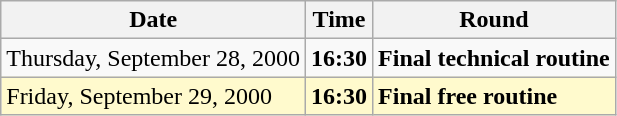<table class="wikitable">
<tr>
<th>Date</th>
<th>Time</th>
<th>Round</th>
</tr>
<tr>
<td>Thursday, September 28, 2000</td>
<td><strong>16:30</strong></td>
<td><strong> Final technical routine</strong></td>
</tr>
<tr>
<td style=background:lemonchiffon>Friday, September 29, 2000</td>
<td style=background:lemonchiffon><strong>16:30</strong></td>
<td style=background:lemonchiffon><strong> Final free routine</strong></td>
</tr>
</table>
